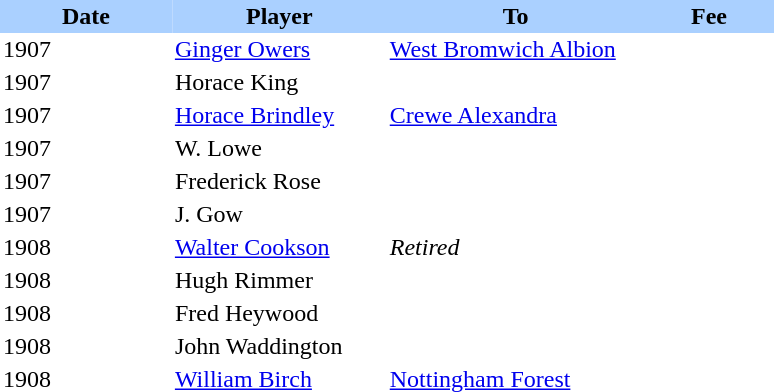<table border="0" cellspacing="0" cellpadding="2">
<tr bgcolor=AAD0FF>
<th width=20%>Date</th>
<th width=25%>Player</th>
<th width=30%>To</th>
<th width=15%>Fee</th>
</tr>
<tr>
<td>1907</td>
<td><a href='#'>Ginger Owers</a></td>
<td><a href='#'>West Bromwich Albion</a></td>
<td></td>
</tr>
<tr>
<td>1907</td>
<td>Horace King</td>
</tr>
<tr>
<td>1907</td>
<td><a href='#'>Horace Brindley</a></td>
<td><a href='#'>Crewe Alexandra</a></td>
</tr>
<tr>
<td>1907</td>
<td>W. Lowe</td>
<td></td>
</tr>
<tr>
<td>1907</td>
<td>Frederick Rose</td>
<td></td>
</tr>
<tr>
<td>1907</td>
<td>J. Gow</td>
<td></td>
</tr>
<tr>
<td>1908</td>
<td><a href='#'>Walter Cookson</a></td>
<td><em>Retired</em></td>
</tr>
<tr>
<td>1908</td>
<td>Hugh Rimmer</td>
<td></td>
</tr>
<tr>
<td>1908</td>
<td>Fred Heywood</td>
<td></td>
</tr>
<tr>
<td>1908</td>
<td>John Waddington</td>
<td></td>
</tr>
<tr>
<td>1908</td>
<td><a href='#'>William Birch</a></td>
<td><a href='#'>Nottingham Forest</a></td>
</tr>
</table>
